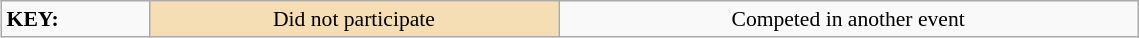<table class="wikitable"  style="margin:0.5em; font-size:90%; position:relative; width:60%;">
<tr>
<td><strong>KEY:</strong></td>
<td style="background:wheat; text-align:center;">Did not participate</td>
<td align=center>Competed in another event</td>
</tr>
</table>
